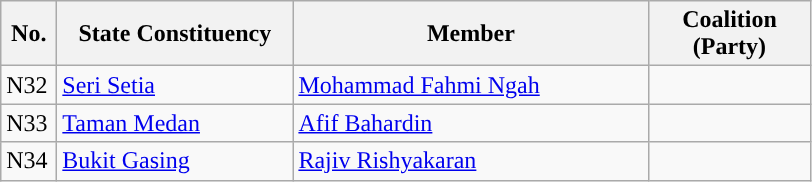<table class="wikitable">
<tr>
<th width="30">No.</th>
<th width="150">State Constituency</th>
<th width="230">Member</th>
<th width="100">Coalition (Party)</th>
</tr>
<tr>
<td>N32</td>
<td><a href='#'>Seri Setia</a></td>
<td><a href='#'>Mohammad Fahmi Ngah</a></td>
<td></td>
</tr>
<tr>
<td>N33</td>
<td><a href='#'>Taman Medan</a></td>
<td><a href='#'>Afif Bahardin</a></td>
<td></td>
</tr>
<tr>
<td>N34</td>
<td><a href='#'>Bukit Gasing</a></td>
<td><a href='#'>Rajiv Rishyakaran</a></td>
<td></td>
</tr>
</table>
